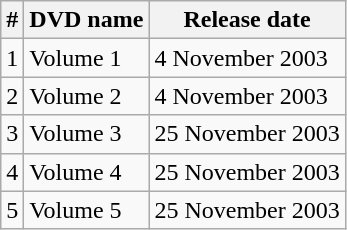<table class="wikitable">
<tr>
<th>#</th>
<th>DVD name</th>
<th>Release date</th>
</tr>
<tr>
<td>1</td>
<td>Volume 1</td>
<td>4 November 2003</td>
</tr>
<tr>
<td>2</td>
<td>Volume 2</td>
<td>4 November 2003</td>
</tr>
<tr>
<td>3</td>
<td>Volume 3</td>
<td>25 November 2003</td>
</tr>
<tr>
<td>4</td>
<td>Volume 4</td>
<td>25 November 2003</td>
</tr>
<tr>
<td>5</td>
<td>Volume 5</td>
<td>25 November 2003</td>
</tr>
</table>
